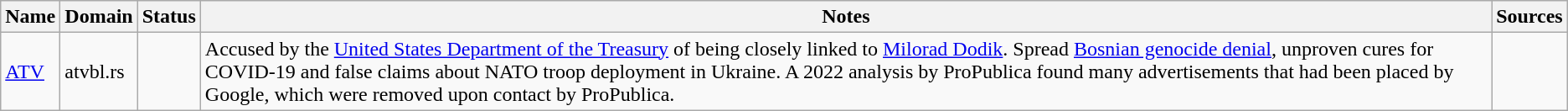<table class="wikitable sortable mw-collapsible mw-collapsed">
<tr>
<th>Name</th>
<th>Domain</th>
<th>Status</th>
<th class="sortable">Notes</th>
<th class="unsortable">Sources</th>
</tr>
<tr>
<td><a href='#'>ATV</a></td>
<td>atvbl.rs</td>
<td></td>
<td>Accused by the <a href='#'>United States Department of the Treasury</a> of being closely linked to <a href='#'>Milorad Dodik</a>. Spread <a href='#'>Bosnian genocide denial</a>, unproven cures for COVID-19 and false claims about NATO troop deployment in Ukraine. A 2022 analysis by ProPublica found many advertisements that had been placed by Google, which were removed upon contact by ProPublica.</td>
<td></td>
</tr>
</table>
